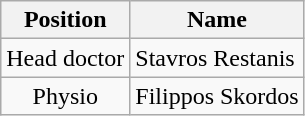<table class="wikitable" style="text-align: center;">
<tr>
<th>Position</th>
<th>Name</th>
</tr>
<tr>
<td>Head doctor</td>
<td style="text-align:left;">Stavros Restanis</td>
</tr>
<tr>
<td>Physio</td>
<td style="text-align:left;">Filippos Skordos</td>
</tr>
</table>
